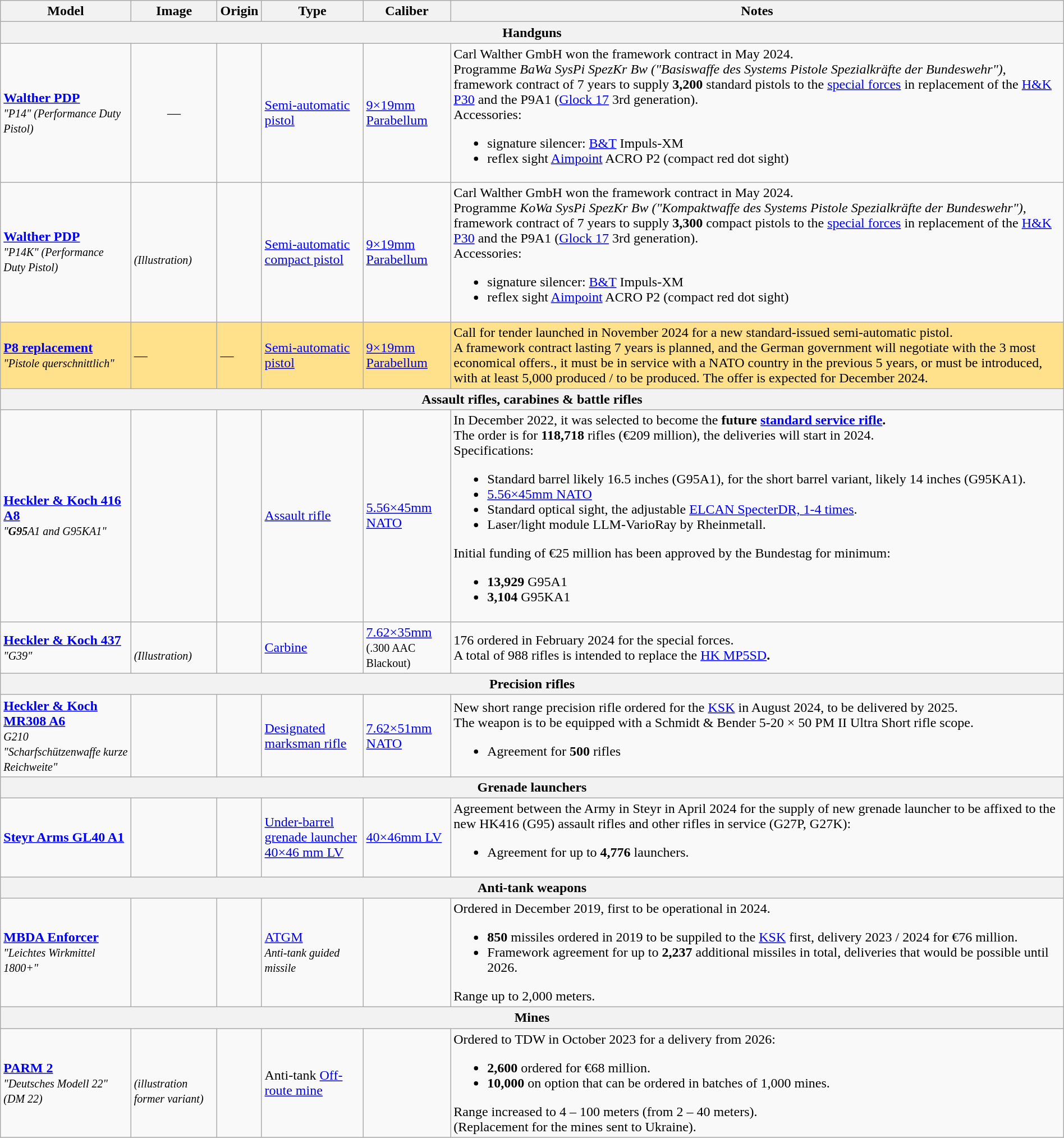<table class="wikitable" style="width:100%;">
<tr>
<th>Model</th>
<th>Image</th>
<th>Origin</th>
<th>Type</th>
<th>Caliber</th>
<th>Notes</th>
</tr>
<tr>
<th colspan="6">Handguns</th>
</tr>
<tr>
<td><strong><a href='#'>Walther PDP</a></strong><br><em><small>"P14" (Performance Duty Pistol)</small></em></td>
<td style="text-align: center">—</td>
<td><small></small></td>
<td><a href='#'>Semi-automatic pistol</a></td>
<td><a href='#'>9×19mm Parabellum</a></td>
<td>Carl Walther GmbH won the framework contract in May 2024.<br>Programme <em>BaWa SysPi SpezKr Bw ("Basiswaffe des Systems Pistole Spezialkräfte der Bundeswehr")</em>, framework contract of 7 years to supply <strong>3,200</strong> standard pistols to the <a href='#'>special forces</a> in replacement of the <a href='#'>H&K</a> <a href='#'>P30</a> and the P9A1 (<a href='#'>Glock 17</a> 3rd generation).<br>Accessories:<ul><li>signature silencer: <a href='#'>B&T</a> Impuls-XM</li><li>reflex sight <a href='#'>Aimpoint</a> ACRO P2 (compact red dot sight)</li></ul></td>
</tr>
<tr>
<td><strong><a href='#'>Walther PDP</a></strong><br><em><small>"P14K" (Performance Duty Pistol)</small></em></td>
<td><br><em><small>(Illustration)</small></em></td>
<td><small></small></td>
<td><a href='#'>Semi-automatic compact pistol</a></td>
<td><a href='#'>9×19mm Parabellum</a></td>
<td>Carl Walther GmbH won the framework contract in May 2024.<br>Programme <em>KoWa SysPi SpezKr Bw ("Kompaktwaffe des Systems Pistole Spezialkräfte der Bundeswehr")</em>, framework contract of 7 years to supply <strong>3,300</strong> compact pistols to the <a href='#'>special forces</a> in replacement of the <a href='#'>H&K</a> <a href='#'>P30</a> and the P9A1 (<a href='#'>Glock 17</a> 3rd generation).<br>Accessories:<ul><li>signature silencer: <a href='#'>B&T</a> Impuls-XM</li><li>reflex sight <a href='#'>Aimpoint</a> ACRO P2 (compact red dot sight)</li></ul></td>
</tr>
<tr>
<td style="background: #FFE18B"><strong><a href='#'>P8 replacement</a></strong><br><em><small>"Pistole querschnittlich"</small></em></td>
<td style="background: #FFE18B;">—</td>
<td style="background: #FFE18B;">—</td>
<td style="background: #FFE18B"><a href='#'>Semi-automatic pistol</a></td>
<td style="background: #FFE18B;"><a href='#'>9×19mm Parabellum</a></td>
<td style="background: #FFE18B">Call for tender launched in November 2024 for a new standard-issued semi-automatic pistol.<br>A framework contract lasting 7 years is planned, and the German government will negotiate with the 3 most economical offers., it must be in service with a NATO country in the previous 5 years, or must be introduced, with at least 5,000 produced / to be produced. The offer is expected for December 2024.</td>
</tr>
<tr>
<th colspan="6">Assault rifles, carabines & battle rifles</th>
</tr>
<tr>
<td><a href='#'><strong>Heckler & Koch 416 A8</strong></a><br><em><small>"<strong>G95</strong>A1 and G95KA1"</small></em></td>
<td></td>
<td><small></small></td>
<td><a href='#'>Assault rifle</a></td>
<td><a href='#'>5.56×45mm NATO</a></td>
<td>In December 2022, it was selected to become the <strong>future <a href='#'>standard service rifle</a>.</strong><br>The order is for <strong>118,718</strong> rifles (€209 million), the deliveries will start in 2024.<br>Specifications:<ul><li>Standard barrel likely 16.5 inches (G95A1), for the short barrel variant, likely 14 inches (G95KA1).</li><li><a href='#'>5.56×45mm NATO</a></li><li>Standard optical sight, the adjustable <a href='#'>ELCAN SpecterDR, 1-4 times</a>.</li><li>Laser/light module LLM-VarioRay by Rheinmetall.</li></ul>Initial funding of €25 million has been approved by the Bundestag for minimum:<ul><li><strong>13,929</strong> G95A1</li><li><strong>3,104</strong> G95KA1</li></ul></td>
</tr>
<tr>
<td><strong><a href='#'>Heckler & Koch 437</a></strong><br><em><small>"G39"</small></em></td>
<td><br><em><small>(Illustration)</small></em></td>
<td><small></small></td>
<td><a href='#'>Carbine</a></td>
<td><a href='#'>7.62×35mm</a><br><small>(.300 AAC Blackout)</small></td>
<td>176 ordered in February 2024 for the special forces.<br>A total of 988 rifles is intended to replace the <a href='#'>HK MP5SD</a><strong>.</strong></td>
</tr>
<tr>
<th colspan="6">Precision rifles</th>
</tr>
<tr>
<td><a href='#'><strong>Heckler & Koch MR308 A6</strong></a><br><em><small>G210</small></em><br><small><em>"Scharfschützenwaffe kurze Reichweite"</em></small></td>
<td></td>
<td><small></small></td>
<td><a href='#'>Designated marksman rifle</a></td>
<td><a href='#'>7.62×51mm NATO</a></td>
<td>New short range precision rifle ordered for the <a href='#'>KSK</a> in August 2024, to be delivered by 2025.<br>The weapon is to be equipped with a Schmidt & Bender 5-20 × 50 PM II Ultra Short rifle scope.<ul><li>Agreement for <strong>500</strong> rifles</li></ul></td>
</tr>
<tr>
<th colspan="6">Grenade launchers</th>
</tr>
<tr>
<td><strong><a href='#'>Steyr Arms GL40 A1</a></strong></td>
<td></td>
<td><small></small></td>
<td><a href='#'>Under-barrel grenade launcher</a><br><a href='#'>40×46 mm LV</a></td>
<td><a href='#'>40×46mm LV</a></td>
<td>Agreement between the Army in Steyr in April 2024 for the supply of new grenade launcher to be affixed to the new HK416 (G95) assault rifles and other rifles in service (G27P, G27K):<br><ul><li>Agreement for up to <strong>4,776</strong> launchers.</li></ul></td>
</tr>
<tr>
<th colspan="6">Anti-tank weapons</th>
</tr>
<tr>
<td><strong><a href='#'>MBDA Enforcer</a></strong><br><em><small>"Leichtes Wirkmittel 1800+"</small></em></td>
<td style="text-align: center;"></td>
<td><small></small></td>
<td><a href='#'>ATGM</a><br><em><small>Anti-tank guided missile</small></em></td>
<td></td>
<td>Ordered in December 2019, first to be operational in 2024.<br><ul><li><strong>850</strong> missiles ordered in 2019 to be suppiled to the <a href='#'>KSK</a> first, delivery 2023 / 2024 for €76 million.</li><li>Framework agreement for up to <strong>2,237</strong> additional missiles in total, deliveries that would be possible until 2026.</li></ul>Range up to 2,000 meters.</td>
</tr>
<tr>
<th colspan="6">Mines</th>
</tr>
<tr>
<td><a href='#'><strong>PARM 2</strong></a><br><em><small>"Deutsches Modell 22"</small></em><br><em><small>(DM 22)</small></em></td>
<td><br><small><em>(illustration former variant)</em></small></td>
<td><small></small></td>
<td>Anti-tank <a href='#'>Off-route mine</a></td>
<td></td>
<td>Ordered to TDW in October 2023 for a delivery from 2026:<br><ul><li><strong>2,600</strong> ordered for €68 million.</li><li><strong>10,000</strong> on option that can be ordered in batches of 1,000 mines.</li></ul>Range increased to 4 – 100 meters (from 2 – 40 meters).<br>(Replacement for the mines sent to Ukraine).</td>
</tr>
</table>
